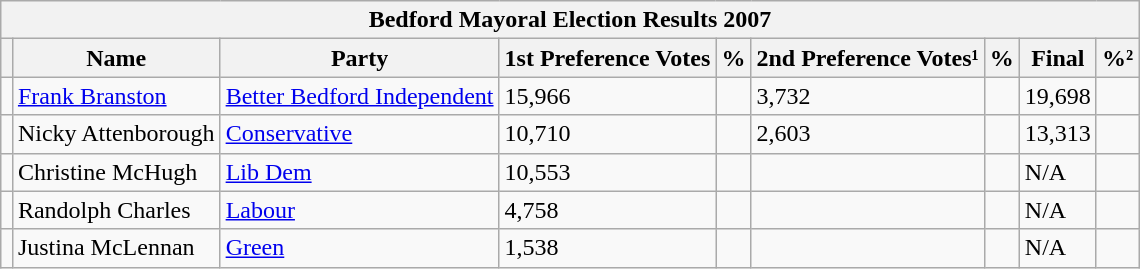<table class="wikitable" style="margin: 1em auto 1em auto">
<tr>
<th colspan="9">Bedford Mayoral Election Results 2007</th>
</tr>
<tr>
<th></th>
<th>Name</th>
<th>Party</th>
<th>1st Preference Votes</th>
<th>%</th>
<th>2nd Preference Votes¹</th>
<th>%</th>
<th>Final</th>
<th>%²</th>
</tr>
<tr>
<td></td>
<td><a href='#'>Frank Branston</a></td>
<td><a href='#'>Better Bedford Independent</a></td>
<td>15,966</td>
<td></td>
<td>3,732</td>
<td></td>
<td>19,698</td>
<td></td>
</tr>
<tr>
<td></td>
<td>Nicky Attenborough</td>
<td><a href='#'>Conservative</a></td>
<td>10,710</td>
<td></td>
<td>2,603</td>
<td></td>
<td>13,313</td>
<td></td>
</tr>
<tr>
<td></td>
<td>Christine McHugh</td>
<td><a href='#'>Lib Dem</a></td>
<td>10,553</td>
<td></td>
<td></td>
<td></td>
<td>N/A</td>
<td></td>
</tr>
<tr>
<td></td>
<td>Randolph Charles</td>
<td><a href='#'>Labour</a></td>
<td>4,758</td>
<td></td>
<td></td>
<td></td>
<td>N/A</td>
<td></td>
</tr>
<tr>
<td></td>
<td>Justina McLennan</td>
<td><a href='#'>Green</a></td>
<td>1,538</td>
<td></td>
<td></td>
<td></td>
<td>N/A</td>
<td></td>
</tr>
</table>
